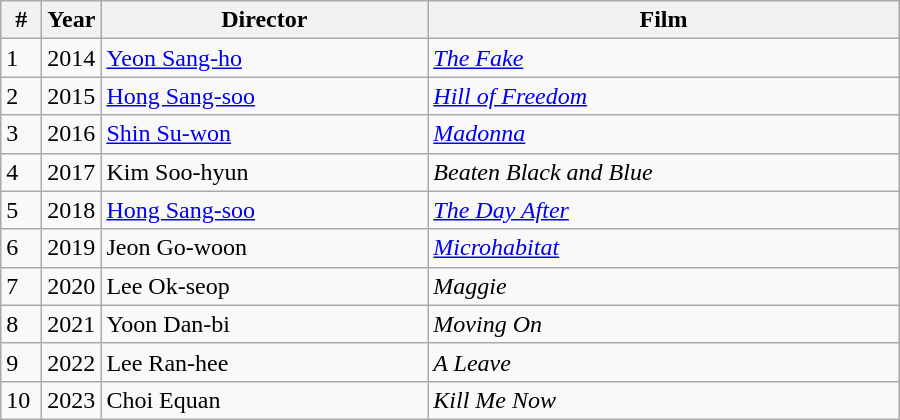<table class="wikitable" style="width:600px">
<tr>
<th width=20>#</th>
<th width=30>Year</th>
<th>Director</th>
<th>Film</th>
</tr>
<tr>
<td>1</td>
<td>2014</td>
<td><a href='#'>Yeon Sang-ho</a></td>
<td><em><a href='#'>The Fake</a></em></td>
</tr>
<tr>
<td>2</td>
<td>2015</td>
<td><a href='#'>Hong Sang-soo</a></td>
<td><em><a href='#'>Hill of Freedom</a></em></td>
</tr>
<tr>
<td>3</td>
<td>2016</td>
<td><a href='#'>Shin Su-won</a></td>
<td><em><a href='#'>Madonna</a></em></td>
</tr>
<tr>
<td>4</td>
<td>2017</td>
<td>Kim Soo-hyun</td>
<td><em>Beaten Black and Blue</em></td>
</tr>
<tr>
<td>5</td>
<td>2018</td>
<td><a href='#'>Hong Sang-soo</a></td>
<td><em><a href='#'>The Day After</a></em></td>
</tr>
<tr>
<td>6</td>
<td>2019</td>
<td>Jeon Go-woon</td>
<td><em><a href='#'>Microhabitat</a></em></td>
</tr>
<tr>
<td>7</td>
<td>2020</td>
<td>Lee Ok-seop</td>
<td><em>Maggie</em></td>
</tr>
<tr>
<td>8</td>
<td>2021</td>
<td>Yoon Dan-bi</td>
<td><em>Moving On</em></td>
</tr>
<tr>
<td>9</td>
<td>2022</td>
<td>Lee Ran-hee</td>
<td><em>A Leave</em></td>
</tr>
<tr>
<td>10</td>
<td>2023</td>
<td>Choi Equan</td>
<td><em>Kill Me Now</em></td>
</tr>
</table>
